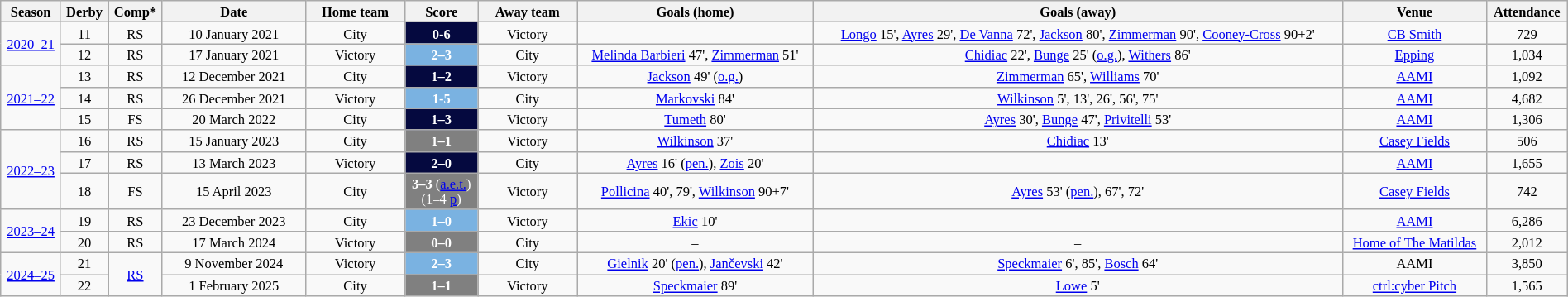<table class="wikitable" style="width:100%; margin:0 left; font-size: 11px; text-align:center">
<tr>
<th>Season</th>
<th>Derby<br></th>
<th>Comp*</th>
<th width="110">Date<br></th>
<th width="75">Home team<br></th>
<th>Score<br></th>
<th width="75">Away team<br></th>
<th>Goals (home)<br></th>
<th>Goals (away)<br></th>
<th>Venue<br></th>
<th>Attendance<br></th>
</tr>
<tr style="text-align:center;">
<td rowspan="2"><a href='#'>2020–21</a></td>
<td>11</td>
<td>RS</td>
<td>10 January 2021</td>
<td>City</td>
<td style="background:#05093F;color:white;"><strong>0-6</strong></td>
<td>Victory</td>
<td>–</td>
<td><a href='#'>Longo</a> 15', <a href='#'>Ayres</a> 29', <a href='#'>De Vanna</a> 72', <a href='#'>Jackson</a> 80', <a href='#'>Zimmerman</a> 90', <a href='#'>Cooney-Cross</a> 90+2'</td>
<td><a href='#'>CB Smith</a></td>
<td>729</td>
</tr>
<tr style="text-align:center;">
<td>12</td>
<td>RS</td>
<td>17 January 2021</td>
<td>Victory</td>
<td style="background:#7AB2E1;color:white;"><strong>2–3</strong></td>
<td>City</td>
<td><a href='#'>Melinda Barbieri</a> 47', <a href='#'>Zimmerman</a> 51'</td>
<td><a href='#'>Chidiac</a> 22', <a href='#'>Bunge</a> 25' (<a href='#'>o.g.</a>), <a href='#'>Withers</a> 86'</td>
<td><a href='#'>Epping</a></td>
<td>1,034</td>
</tr>
<tr>
<td rowspan="3"><a href='#'>2021–22</a></td>
<td>13</td>
<td>RS</td>
<td>12 December 2021</td>
<td>City</td>
<td style="background:#05093F;color:white;"><strong>1–2</strong></td>
<td>Victory</td>
<td><a href='#'>Jackson</a> 49' (<a href='#'>o.g.</a>)</td>
<td><a href='#'>Zimmerman</a> 65', <a href='#'>Williams</a> 70'</td>
<td><a href='#'>AAMI</a></td>
<td>1,092</td>
</tr>
<tr>
<td>14</td>
<td>RS</td>
<td>26 December 2021</td>
<td>Victory</td>
<td style="background:#7AB2E1;color:white;"><strong>1-5</strong></td>
<td>City</td>
<td><a href='#'>Markovski</a> 84'</td>
<td><a href='#'>Wilkinson</a> 5', 13', 26', 56', 75'</td>
<td><a href='#'>AAMI</a></td>
<td>4,682</td>
</tr>
<tr>
<td>15</td>
<td>FS</td>
<td>20 March 2022</td>
<td>City</td>
<td style="background:#05093F;color:white;"><strong>1–3</strong></td>
<td>Victory</td>
<td><a href='#'>Tumeth</a> 80'</td>
<td><a href='#'>Ayres</a> 30', <a href='#'>Bunge</a> 47', <a href='#'>Privitelli</a> 53'</td>
<td><a href='#'>AAMI</a></td>
<td>1,306</td>
</tr>
<tr>
<td rowspan="3"><a href='#'>2022–23</a></td>
<td>16</td>
<td>RS</td>
<td>15 January 2023</td>
<td>City</td>
<td style="background:gray;color:white;"><strong>1–1</strong></td>
<td>Victory</td>
<td><a href='#'>Wilkinson</a> 37'</td>
<td><a href='#'>Chidiac</a> 13'</td>
<td><a href='#'>Casey Fields</a></td>
<td>506</td>
</tr>
<tr>
<td>17</td>
<td>RS</td>
<td>13 March 2023</td>
<td>Victory</td>
<td style="background:#05093F;color:white;"><strong>2–0</strong></td>
<td>City</td>
<td><a href='#'>Ayres</a> 16' (<a href='#'>pen.</a>), <a href='#'>Zois</a> 20'</td>
<td>–</td>
<td><a href='#'>AAMI</a></td>
<td>1,655</td>
</tr>
<tr>
<td>18</td>
<td>FS</td>
<td>15 April 2023</td>
<td>City</td>
<td style="background:gray;color:white;"><strong>3–3</strong> (<a href='#'><span>a.e.t.</span></a>)<br>(1–4 <a href='#'><span>p</span></a>)</td>
<td>Victory</td>
<td><a href='#'>Pollicina</a> 40', 79', <a href='#'>Wilkinson</a> 90+7'</td>
<td><a href='#'>Ayres</a> 53' (<a href='#'>pen.</a>), 67', 72'</td>
<td><a href='#'>Casey Fields</a></td>
<td>742</td>
</tr>
<tr>
<td rowspan="2"><a href='#'>2023–24</a></td>
<td>19</td>
<td>RS</td>
<td>23 December 2023</td>
<td>City</td>
<td style="background:#7AB2E1;color:white;"><strong>1–0</strong></td>
<td>Victory</td>
<td><a href='#'>Ekic</a> 10'</td>
<td>–</td>
<td><a href='#'>AAMI</a></td>
<td>6,286</td>
</tr>
<tr>
<td>20</td>
<td>RS</td>
<td>17 March 2024</td>
<td>Victory</td>
<td style="background:gray;color:white;"><strong>0–0</strong></td>
<td>City</td>
<td>–</td>
<td>–</td>
<td><a href='#'>Home of The Matildas</a></td>
<td>2,012</td>
</tr>
<tr>
<td rowspan=2><a href='#'>2024–25</a></td>
<td>21</td>
<td rowspan=2><a href='#'>RS</a></td>
<td>9 November 2024</td>
<td>Victory</td>
<td style="background:#7AB2E1;color:white;"><strong>2–3</strong></td>
<td>City</td>
<td><a href='#'>Gielnik</a> 20' (<a href='#'>pen.</a>), <a href='#'>Jančevski</a> 42'</td>
<td><a href='#'>Speckmaier</a> 6', 85', <a href='#'>Bosch</a> 64'</td>
<td>AAMI</td>
<td>3,850</td>
</tr>
<tr>
<td>22</td>
<td>1 February 2025</td>
<td>City</td>
<td style="background:gray;color:white;"><strong>1–1</strong></td>
<td>Victory</td>
<td><a href='#'>Speckmaier</a> 89'</td>
<td><a href='#'>Lowe</a> 5'</td>
<td><a href='#'>ctrl:cyber Pitch</a></td>
<td>1,565</td>
</tr>
</table>
